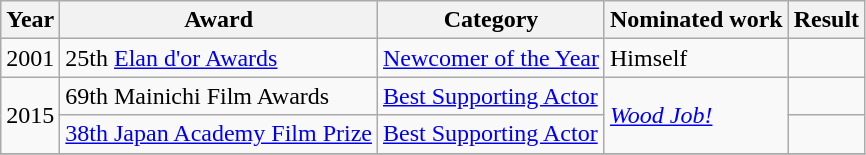<table class="wikitable sortable">
<tr>
<th>Year</th>
<th>Award</th>
<th>Category</th>
<th>Nominated work</th>
<th>Result</th>
</tr>
<tr>
<td>2001</td>
<td>25th <a href='#'>Elan d'or Awards</a></td>
<td><a href='#'>Newcomer of the Year</a></td>
<td>Himself</td>
<td></td>
</tr>
<tr>
<td rowspan=2>2015</td>
<td>69th Mainichi Film Awards</td>
<td><a href='#'>Best Supporting Actor</a></td>
<td rowspan=2><em><a href='#'>Wood Job!</a></em></td>
<td></td>
</tr>
<tr>
<td><a href='#'>38th Japan Academy Film Prize</a></td>
<td><a href='#'>Best Supporting Actor</a></td>
<td></td>
</tr>
<tr>
</tr>
</table>
